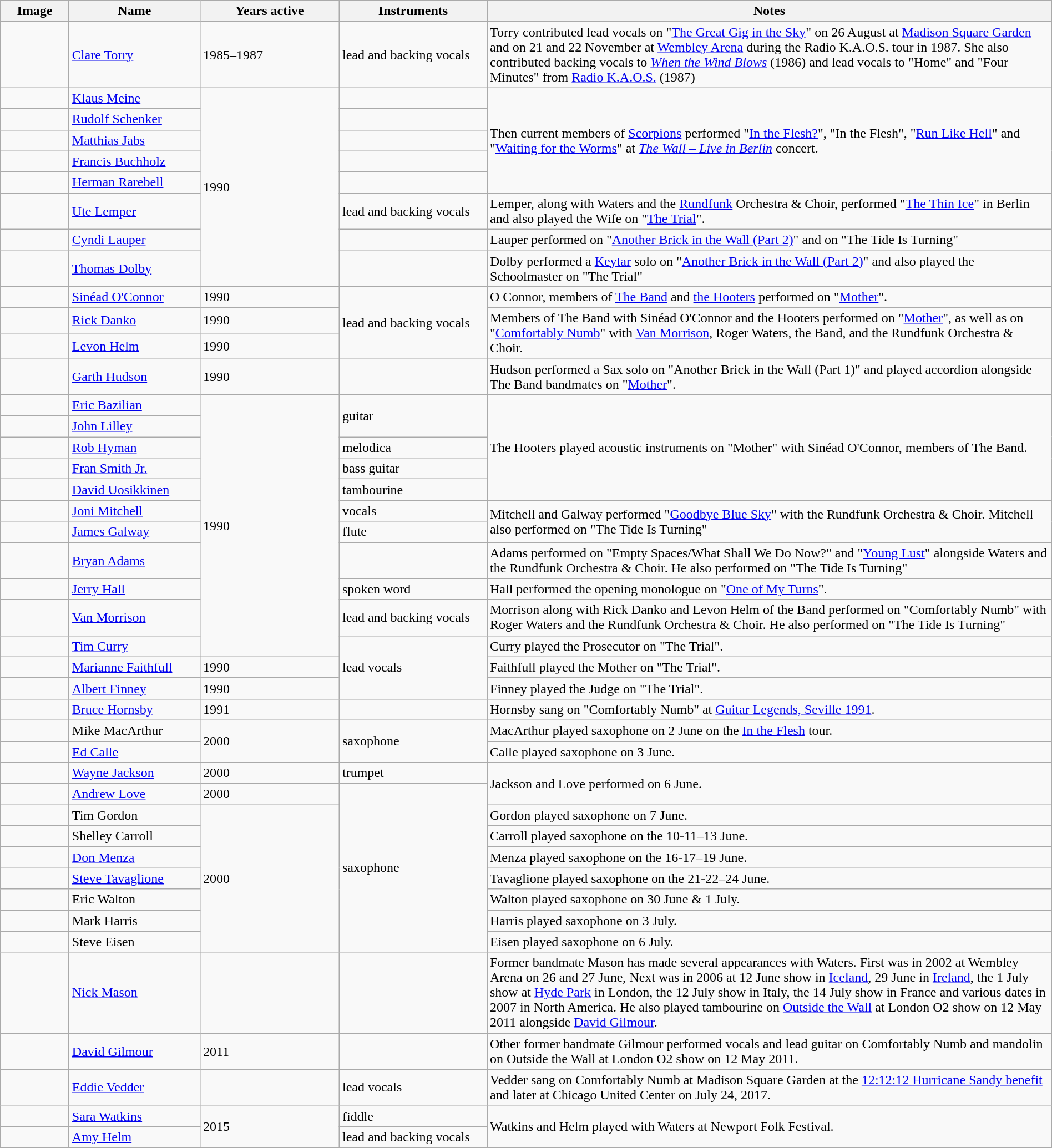<table class="wikitable" width="100%" border="1">
<tr>
<th width="75">Image</th>
<th width="150">Name</th>
<th width="160">Years active</th>
<th width="170">Instruments</th>
<th>Notes</th>
</tr>
<tr>
<td></td>
<td><a href='#'>Clare Torry</a></td>
<td>1985–1987</td>
<td>lead and backing vocals</td>
<td>Torry contributed lead vocals on "<a href='#'>The Great Gig in the Sky</a>" on 26 August at <a href='#'>Madison Square Garden</a> and on 21 and 22 November at <a href='#'>Wembley Arena</a> during the Radio K.A.O.S. tour in 1987. She also contributed backing vocals to <em><a href='#'>When the Wind Blows</a></em> (1986) and lead vocals to "Home" and "Four Minutes" from <a href='#'>Radio K.A.O.S.</a> (1987)</td>
</tr>
<tr>
<td></td>
<td><a href='#'>Klaus Meine</a></td>
<td rowspan="8">1990</td>
<td></td>
<td rowspan="5">Then current members of <a href='#'>Scorpions</a> performed "<a href='#'>In the Flesh?</a>", "In the Flesh", "<a href='#'>Run Like Hell</a>" and "<a href='#'>Waiting for the Worms</a>" at <em><a href='#'>The Wall – Live in Berlin</a></em> concert.</td>
</tr>
<tr>
<td></td>
<td><a href='#'>Rudolf Schenker</a></td>
<td></td>
</tr>
<tr>
<td></td>
<td><a href='#'>Matthias Jabs</a></td>
<td></td>
</tr>
<tr>
<td></td>
<td><a href='#'>Francis Buchholz</a></td>
<td></td>
</tr>
<tr>
<td></td>
<td><a href='#'>Herman Rarebell</a></td>
<td></td>
</tr>
<tr>
<td></td>
<td><a href='#'>Ute Lemper</a></td>
<td>lead and backing vocals</td>
<td>Lemper, along with Waters and the <a href='#'>Rundfunk</a> Orchestra & Choir, performed "<a href='#'>The Thin Ice</a>" in Berlin and also played the Wife on "<a href='#'>The Trial</a>".</td>
</tr>
<tr>
<td></td>
<td><a href='#'>Cyndi Lauper</a></td>
<td></td>
<td>Lauper performed on "<a href='#'>Another Brick in the Wall (Part 2)</a>" and on "The Tide Is Turning"</td>
</tr>
<tr>
<td></td>
<td><a href='#'>Thomas Dolby</a></td>
<td></td>
<td>Dolby performed a <a href='#'>Keytar</a> solo on "<a href='#'>Another Brick in the Wall (Part 2)</a>" and also played the Schoolmaster on "The Trial"</td>
</tr>
<tr>
<td></td>
<td><a href='#'>Sinéad O'Connor</a></td>
<td>1990 </td>
<td rowspan="3">lead and backing vocals</td>
<td>O Connor, members of <a href='#'>The Band</a> and <a href='#'>the Hooters</a> performed on "<a href='#'>Mother</a>".</td>
</tr>
<tr>
<td></td>
<td><a href='#'>Rick Danko</a></td>
<td>1990 </td>
<td rowspan="2">Members of The Band with Sinéad O'Connor and the Hooters performed on "<a href='#'>Mother</a>", as well as on "<a href='#'>Comfortably Numb</a>" with <a href='#'>Van Morrison</a>, Roger Waters, the Band, and the Rundfunk Orchestra & Choir.</td>
</tr>
<tr>
<td></td>
<td><a href='#'>Levon Helm</a></td>
<td>1990 </td>
</tr>
<tr>
<td></td>
<td><a href='#'>Garth Hudson</a></td>
<td>1990 </td>
<td></td>
<td>Hudson performed a Sax solo on "Another Brick in the Wall (Part 1)" and played accordion alongside The Band bandmates on "<a href='#'>Mother</a>".</td>
</tr>
<tr>
<td></td>
<td><a href='#'>Eric Bazilian</a></td>
<td rowspan="11">1990</td>
<td rowspan="2">guitar</td>
<td rowspan="5">The Hooters played acoustic instruments on "Mother" with Sinéad O'Connor, members of The Band.</td>
</tr>
<tr>
<td></td>
<td><a href='#'>John Lilley</a></td>
</tr>
<tr>
<td></td>
<td><a href='#'>Rob Hyman</a></td>
<td>melodica</td>
</tr>
<tr>
<td></td>
<td><a href='#'>Fran Smith Jr.</a></td>
<td>bass guitar</td>
</tr>
<tr>
<td></td>
<td><a href='#'>David Uosikkinen</a></td>
<td>tambourine</td>
</tr>
<tr>
<td></td>
<td><a href='#'>Joni Mitchell</a></td>
<td>vocals</td>
<td rowspan="2">Mitchell and Galway performed "<a href='#'>Goodbye Blue Sky</a>" with the Rundfunk Orchestra & Choir. Mitchell also performed on "The Tide Is Turning"</td>
</tr>
<tr>
<td></td>
<td><a href='#'>James Galway</a></td>
<td>flute</td>
</tr>
<tr>
<td></td>
<td><a href='#'>Bryan Adams</a></td>
<td></td>
<td>Adams performed on "Empty Spaces/What Shall We Do Now?" and "<a href='#'>Young Lust</a>" alongside Waters and the Rundfunk Orchestra & Choir. He also performed on "The Tide Is Turning"</td>
</tr>
<tr>
<td></td>
<td><a href='#'>Jerry Hall</a></td>
<td>spoken word</td>
<td>Hall performed the opening monologue on "<a href='#'>One of My Turns</a>".</td>
</tr>
<tr>
<td></td>
<td><a href='#'>Van Morrison</a></td>
<td>lead and backing vocals</td>
<td>Morrison along with Rick Danko and Levon Helm of the Band performed on "Comfortably Numb" with Roger Waters and the Rundfunk Orchestra & Choir. He also performed on "The Tide Is Turning"</td>
</tr>
<tr>
<td></td>
<td><a href='#'>Tim Curry</a></td>
<td rowspan="3">lead vocals</td>
<td>Curry played the Prosecutor on "The Trial".</td>
</tr>
<tr>
<td></td>
<td><a href='#'>Marianne Faithfull</a></td>
<td>1990 </td>
<td>Faithfull played the Mother on "The Trial".</td>
</tr>
<tr>
<td></td>
<td><a href='#'>Albert Finney</a></td>
<td>1990 </td>
<td>Finney played the Judge on "The Trial".</td>
</tr>
<tr>
<td></td>
<td><a href='#'>Bruce Hornsby</a></td>
<td>1991</td>
<td></td>
<td>Hornsby sang on "Comfortably Numb" at <a href='#'>Guitar Legends, Seville 1991</a>.</td>
</tr>
<tr>
<td></td>
<td>Mike MacArthur</td>
<td rowspan="2">2000</td>
<td rowspan="2">saxophone</td>
<td>MacArthur played saxophone on 2 June on the <a href='#'>In the Flesh</a> tour.</td>
</tr>
<tr>
<td></td>
<td><a href='#'>Ed Calle</a></td>
<td>Calle played saxophone on 3 June.</td>
</tr>
<tr>
<td></td>
<td><a href='#'>Wayne Jackson</a></td>
<td>2000 </td>
<td>trumpet</td>
<td rowspan="2">Jackson and Love performed on 6 June.</td>
</tr>
<tr>
<td></td>
<td><a href='#'>Andrew Love</a></td>
<td>2000 </td>
<td rowspan="8">saxophone</td>
</tr>
<tr>
<td></td>
<td>Tim Gordon</td>
<td rowspan="7">2000</td>
<td>Gordon played saxophone on 7 June.</td>
</tr>
<tr>
<td></td>
<td>Shelley Carroll</td>
<td>Carroll played saxophone on the 10-11–13 June.</td>
</tr>
<tr>
<td></td>
<td><a href='#'>Don Menza</a></td>
<td>Menza played saxophone on the 16-17–19 June.</td>
</tr>
<tr>
<td></td>
<td><a href='#'>Steve Tavaglione</a></td>
<td>Tavaglione played saxophone on the 21-22–24 June.</td>
</tr>
<tr>
<td></td>
<td>Eric Walton</td>
<td>Walton played saxophone on 30 June & 1 July.</td>
</tr>
<tr>
<td></td>
<td>Mark Harris</td>
<td>Harris played saxophone on 3 July.</td>
</tr>
<tr>
<td></td>
<td>Steve Eisen</td>
<td>Eisen played saxophone on 6 July.</td>
</tr>
<tr>
<td></td>
<td><a href='#'>Nick Mason</a></td>
<td></td>
<td></td>
<td>Former bandmate Mason has made several appearances with Waters. First was in 2002 at Wembley Arena on 26 and 27 June, Next was in 2006 at 12 June show in <a href='#'>Iceland</a>, 29 June in <a href='#'>Ireland</a>, the 1 July show at <a href='#'>Hyde Park</a> in London, the 12 July show in Italy, the 14 July show in France and various dates in 2007 in North America. He also played tambourine on <a href='#'>Outside the Wall</a> at London O2 show on 12 May 2011 alongside <a href='#'>David Gilmour</a>.</td>
</tr>
<tr>
<td></td>
<td><a href='#'>David Gilmour</a></td>
<td>2011</td>
<td></td>
<td>Other former bandmate Gilmour performed vocals and lead guitar on Comfortably Numb and mandolin on Outside the Wall at London O2 show on 12 May 2011.</td>
</tr>
<tr>
<td></td>
<td><a href='#'>Eddie Vedder</a></td>
<td></td>
<td>lead vocals</td>
<td>Vedder sang on Comfortably Numb at Madison Square Garden at the <a href='#'>12:12:12 Hurricane Sandy benefit</a> and later at Chicago United Center on July 24, 2017.</td>
</tr>
<tr>
<td></td>
<td><a href='#'>Sara Watkins</a></td>
<td rowspan="2">2015</td>
<td>fiddle</td>
<td rowspan="2">Watkins and Helm played with Waters at Newport Folk Festival.</td>
</tr>
<tr>
<td></td>
<td><a href='#'>Amy Helm</a></td>
<td>lead and backing vocals</td>
</tr>
</table>
